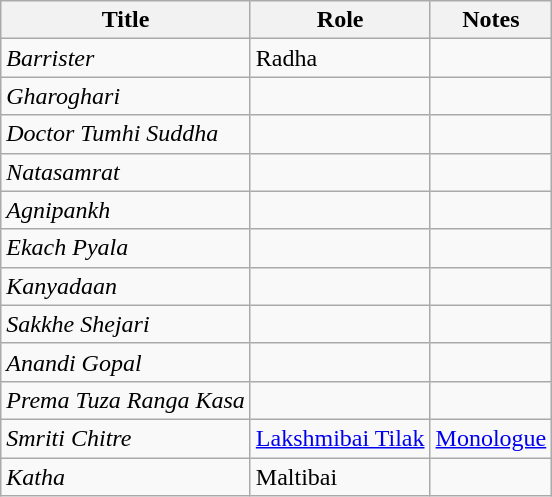<table class="wikitable sortable">
<tr>
<th>Title</th>
<th>Role</th>
<th>Notes</th>
</tr>
<tr>
<td><em>Barrister</em></td>
<td>Radha</td>
<td></td>
</tr>
<tr>
<td><em>Gharoghari</em></td>
<td></td>
<td></td>
</tr>
<tr>
<td><em>Doctor Tumhi Suddha</em></td>
<td></td>
<td></td>
</tr>
<tr>
<td><em>Natasamrat</em></td>
<td></td>
<td></td>
</tr>
<tr>
<td><em>Agnipankh</em></td>
<td></td>
<td></td>
</tr>
<tr>
<td><em>Ekach Pyala</em></td>
<td></td>
<td></td>
</tr>
<tr>
<td><em>Kanyadaan</em></td>
<td></td>
<td></td>
</tr>
<tr>
<td><em>Sakkhe Shejari</em></td>
<td></td>
<td></td>
</tr>
<tr>
<td><em>Anandi Gopal</em></td>
<td></td>
<td></td>
</tr>
<tr>
<td><em>Prema Tuza Ranga Kasa</em></td>
<td></td>
<td></td>
</tr>
<tr>
<td><em>Smriti Chitre</em></td>
<td><a href='#'>Lakshmibai Tilak</a></td>
<td><a href='#'>Monologue</a></td>
</tr>
<tr>
<td><em>Katha</em></td>
<td>Maltibai</td>
<td></td>
</tr>
</table>
